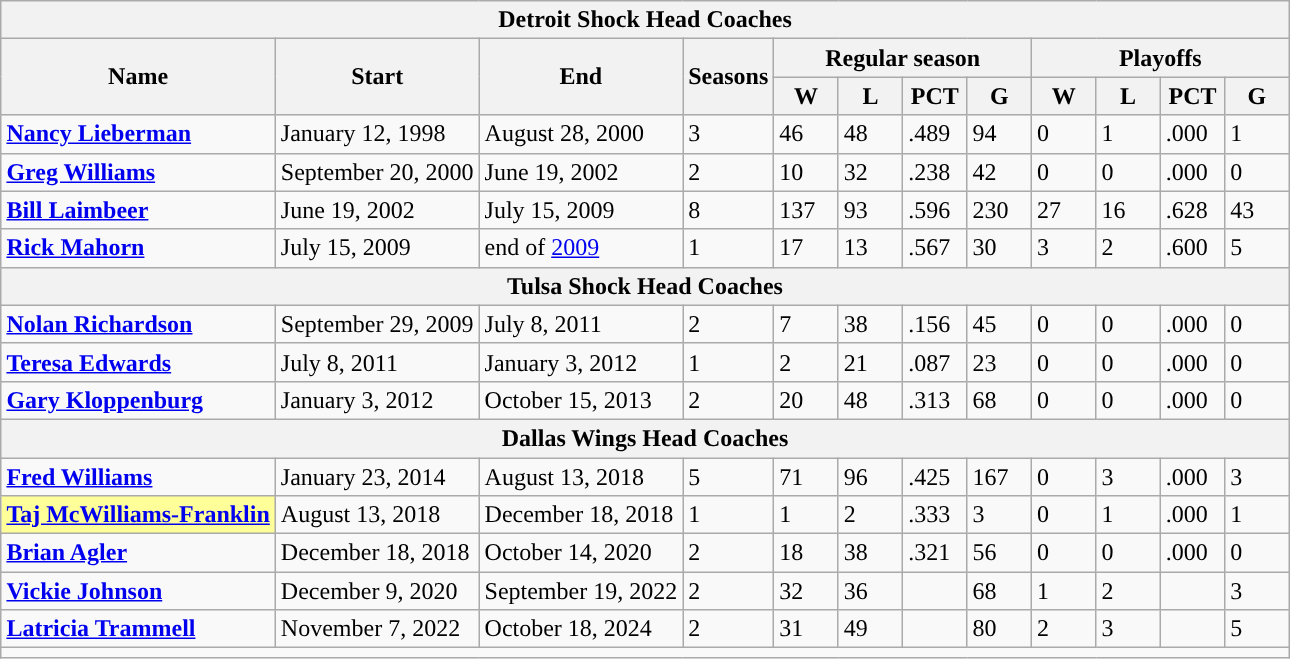<table class="wikitable" style="margin:0.2em auto;">
<tr>
<th colspan=12>Detroit Shock Head Coaches</th>
</tr>
<tr>
<th rowspan="2">Name</th>
<th rowspan="2">Start</th>
<th rowspan="2">End</th>
<th rowspan="2">Seasons</th>
<th colspan="4">Regular season</th>
<th colspan="4">Playoffs</th>
</tr>
<tr>
<th>W</th>
<th>L</th>
<th>PCT</th>
<th>G</th>
<th>W</th>
<th>L</th>
<th>PCT</th>
<th>G</th>
</tr>
<tr>
<td><strong><a href='#'>Nancy Lieberman</a></strong></td>
<td>January 12, 1998</td>
<td>August 28, 2000</td>
<td>3</td>
<td style="width:5%;">46</td>
<td style="width:5%;">48</td>
<td style="width:5%;">.489</td>
<td style="width:5%;">94</td>
<td style="width:5%;">0</td>
<td style="width:5%;">1</td>
<td style="width:5%;">.000</td>
<td style="width:5%;">1</td>
</tr>
<tr>
<td><strong><a href='#'>Greg Williams</a></strong></td>
<td>September 20, 2000</td>
<td>June 19, 2002</td>
<td>2</td>
<td style="width:5%;">10</td>
<td style="width:5%;">32</td>
<td style="width:5%;">.238</td>
<td style="width:5%;">42</td>
<td style="width:5%;">0</td>
<td style="width:5%;">0</td>
<td style="width:5%;">.000</td>
<td style="width:5%;">0</td>
</tr>
<tr>
<td><strong><a href='#'>Bill Laimbeer</a></strong></td>
<td>June 19, 2002</td>
<td>July 15, 2009</td>
<td>8</td>
<td style="width:5%;">137</td>
<td style="width:5%;">93</td>
<td style="width:5%;">.596</td>
<td style="width:5%;">230</td>
<td style="width:5%;">27</td>
<td style="width:5%;">16</td>
<td style="width:5%;">.628</td>
<td style="width:5%;">43</td>
</tr>
<tr>
<td><strong><a href='#'>Rick Mahorn</a></strong></td>
<td>July 15, 2009</td>
<td>end of <a href='#'>2009</a></td>
<td>1</td>
<td style="width:5%;">17</td>
<td style="width:5%;">13</td>
<td style="width:5%;">.567</td>
<td style="width:5%;">30</td>
<td style="width:5%;">3</td>
<td style="width:5%;">2</td>
<td style="width:5%;">.600</td>
<td style="width:5%;">5</td>
</tr>
<tr>
<th colspan=12>Tulsa Shock Head Coaches</th>
</tr>
<tr>
<td><strong><a href='#'>Nolan Richardson</a></strong></td>
<td>September 29, 2009</td>
<td>July 8, 2011</td>
<td>2</td>
<td style="width:5%;">7</td>
<td style="width:5%;">38</td>
<td style="width:5%;">.156</td>
<td style="width:5%;">45</td>
<td style="width:5%;">0</td>
<td style="width:5%;">0</td>
<td style="width:5%;">.000</td>
<td style="width:5%;">0</td>
</tr>
<tr>
<td><strong><a href='#'>Teresa Edwards</a></strong></td>
<td>July 8, 2011</td>
<td>January 3, 2012</td>
<td>1</td>
<td style="width:5%;">2</td>
<td style="width:5%;">21</td>
<td style="width:5%;">.087</td>
<td style="width:5%;">23</td>
<td style="width:5%;">0</td>
<td style="width:5%;">0</td>
<td style="width:5%;">.000</td>
<td style="width:5%;">0</td>
</tr>
<tr>
<td><strong><a href='#'>Gary Kloppenburg</a></strong></td>
<td>January 3, 2012</td>
<td>October 15, 2013</td>
<td>2</td>
<td style="width:5%;">20</td>
<td style="width:5%;">48</td>
<td style="width:5%;">.313</td>
<td style="width:5%;">68</td>
<td style="width:5%;">0</td>
<td style="width:5%;">0</td>
<td style="width:5%;">.000</td>
<td style="width:5%;">0</td>
</tr>
<tr>
<th colspan=12>Dallas Wings Head Coaches</th>
</tr>
<tr>
<td><strong><a href='#'>Fred Williams</a></strong></td>
<td>January 23, 2014</td>
<td>August 13, 2018</td>
<td>5</td>
<td style="width:5%;">71</td>
<td style="width:5%;">96</td>
<td style="width:5%;">.425</td>
<td style="width:5%;">167</td>
<td style="width:5%;">0</td>
<td style="width:5%;">3</td>
<td style="width:5%;">.000</td>
<td style="width:5%;">3</td>
</tr>
<tr>
<td bgcolor="#FFFF99"><strong><a href='#'>Taj McWilliams-Franklin</a></strong></td>
<td>August 13, 2018</td>
<td>December 18, 2018</td>
<td>1</td>
<td style="width:5%;">1</td>
<td style="width:5%;">2</td>
<td style="width:5%;">.333</td>
<td style="width:5%;">3</td>
<td style="width:5%;">0</td>
<td style="width:5%;">1</td>
<td style=width:5%;">.000</td>
<td style="width:5%;">1</td>
</tr>
<tr>
<td><strong><a href='#'>Brian Agler</a></strong></td>
<td>December 18, 2018</td>
<td>October 14, 2020</td>
<td>2</td>
<td style="width:5%;">18</td>
<td style="width:5%;">38</td>
<td style="width:5%;">.321</td>
<td style="width:5%;">56</td>
<td style="width:5%;">0</td>
<td style="width:5%;">0</td>
<td style=width:5%;">.000</td>
<td style="width:5%;">0</td>
</tr>
<tr>
<td><strong><a href='#'>Vickie Johnson</a></strong></td>
<td>December 9, 2020</td>
<td>September 19, 2022</td>
<td>2</td>
<td style="width:5%;">32</td>
<td style="width:5%;">36</td>
<td style="width:5%;"></td>
<td style="width:5%;">68</td>
<td style="width:5%;">1</td>
<td style="width:5%;">2</td>
<td style=width:5%;"></td>
<td style="width:5%;">3</td>
</tr>
<tr>
<td><strong><a href='#'>Latricia Trammell</a></strong></td>
<td>November 7, 2022</td>
<td>October 18, 2024</td>
<td>2</td>
<td style="width:5%;">31</td>
<td style="width:5%;">49</td>
<td style="width:5%;"></td>
<td style="width:5%;">80</td>
<td style="width:5%;">2</td>
<td style="width:5%;">3</td>
<td style=width:5%;"></td>
<td style="width:5%;">5</td>
</tr>
<tr style="font-size:88%;">
<td colspan=12></td>
</tr>
</table>
